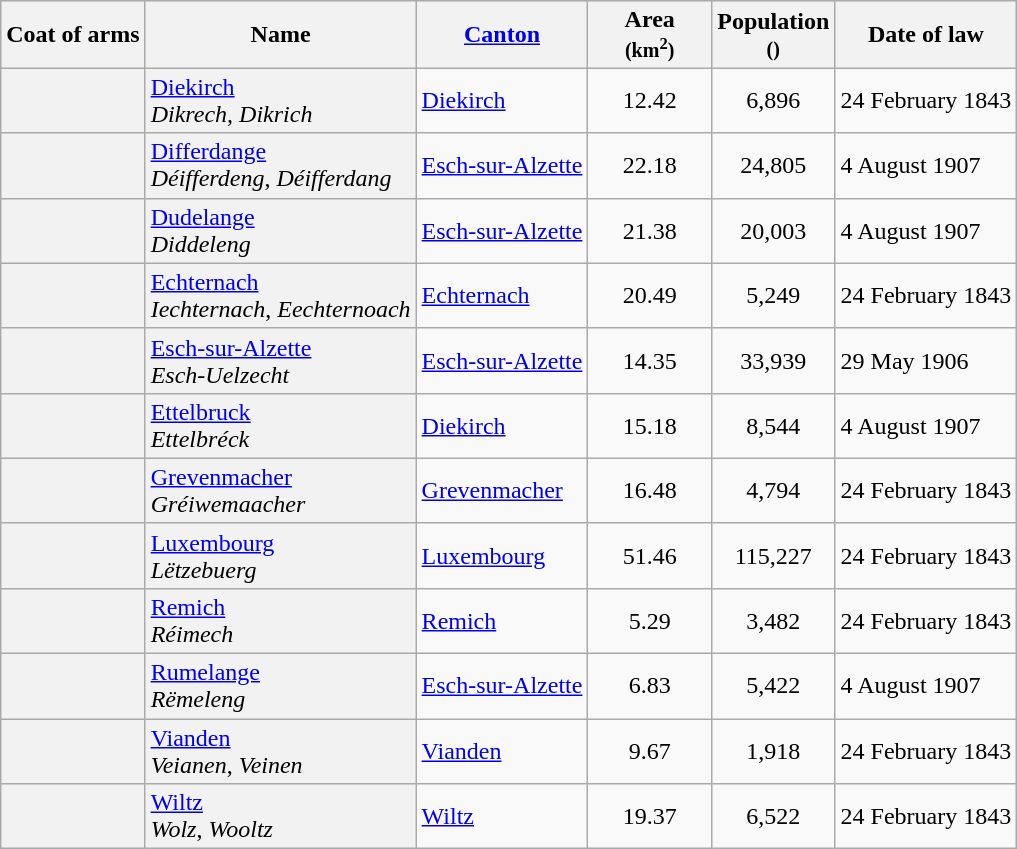<table class="wikitable sortable">
<tr style="background: #efefef;">
<th>Coat of arms</th>
<th>Name</th>
<th><a href='#'>Canton</a></th>
<th width=75>Area <br><small>(km<sup>2</sup>)</small></th>
<th width=75>Population <br><small>()</small></th>
<th>Date of law</th>
</tr>
<tr>
<th></th>
<th style="text-align: left; font-weight: normal;"><a href='#'>Diekirch</a> <br> <em>Dikrech</em>, <em>Dikrich</em></th>
<td><a href='#'>Diekirch</a></td>
<td style="text-align: center;">12.42</td>
<td style="text-align: center;">6,896</td>
<td>24 February 1843</td>
</tr>
<tr>
<th></th>
<th style="text-align: left; font-weight: normal;"><a href='#'>Differdange</a> <br> <em>Déifferdeng</em>, <em>Déifferdang</em></th>
<td><a href='#'>Esch-sur-Alzette</a></td>
<td style="text-align: center;">22.18</td>
<td style="text-align: center;">24,805</td>
<td>4 August 1907</td>
</tr>
<tr>
<th></th>
<th style="text-align: left; font-weight: normal;"><a href='#'>Dudelange</a> <br> <em>Diddeleng</em></th>
<td><a href='#'>Esch-sur-Alzette</a></td>
<td style="text-align: center;">21.38</td>
<td style="text-align: center;">20,003</td>
<td>4 August 1907</td>
</tr>
<tr>
<th></th>
<th style="text-align: left; font-weight: normal;"><a href='#'>Echternach</a> <br> <em>Iechternach</em>, <em>Eechternoach</em></th>
<td><a href='#'>Echternach</a></td>
<td style="text-align: center;">20.49</td>
<td style="text-align: center;">5,249</td>
<td>24 February 1843</td>
</tr>
<tr>
<th></th>
<th style="text-align: left; font-weight: normal;"><a href='#'>Esch-sur-Alzette</a> <br> <em>Esch-Uelzecht</em></th>
<td><a href='#'>Esch-sur-Alzette</a></td>
<td style="text-align: center;">14.35</td>
<td style="text-align: center;">33,939</td>
<td>29 May 1906</td>
</tr>
<tr>
<th></th>
<th style="text-align: left; font-weight: normal;"><a href='#'>Ettelbruck</a> <br> <em>Ettelbréck</em></th>
<td><a href='#'>Diekirch</a></td>
<td style="text-align: center;">15.18</td>
<td style="text-align: center;">8,544</td>
<td>4 August 1907</td>
</tr>
<tr>
<th></th>
<th style="text-align: left; font-weight: normal;"><a href='#'>Grevenmacher</a> <br> <em>Gréiwemaacher</em></th>
<td><a href='#'>Grevenmacher</a></td>
<td style="text-align: center;">16.48</td>
<td style="text-align: center;">4,794</td>
<td>24 February 1843</td>
</tr>
<tr>
<th></th>
<th style="text-align: left; font-weight: normal;"><a href='#'>Luxembourg</a> <br> <em>Lëtzebuerg</em></th>
<td><a href='#'>Luxembourg</a></td>
<td style="text-align: center;">51.46</td>
<td style="text-align: center;">115,227</td>
<td>24 February 1843</td>
</tr>
<tr>
<th></th>
<th style="text-align: left; font-weight: normal;"><a href='#'>Remich</a> <br> <em>Réimech</em></th>
<td><a href='#'>Remich</a></td>
<td style="text-align: center;">5.29</td>
<td style="text-align: center;">3,482</td>
<td>24 February 1843</td>
</tr>
<tr>
<th></th>
<th style="text-align: left; font-weight: normal;"><a href='#'>Rumelange</a> <br> <em>Rëmeleng</em></th>
<td><a href='#'>Esch-sur-Alzette</a></td>
<td style="text-align: center;">6.83</td>
<td style="text-align: center;">5,422</td>
<td>4 August 1907</td>
</tr>
<tr>
<th></th>
<th style="text-align: left; font-weight: normal;"><a href='#'>Vianden</a> <br> <em>Veianen</em>, <em>Veinen</em></th>
<td><a href='#'>Vianden</a></td>
<td style="text-align: center;">9.67</td>
<td style="text-align: center;">1,918</td>
<td>24 February 1843</td>
</tr>
<tr>
<th></th>
<th style="text-align: left; font-weight: normal;"><a href='#'>Wiltz</a> <br> <em>Wolz</em>, <em>Wooltz</em></th>
<td><a href='#'>Wiltz</a></td>
<td style="text-align: center;">19.37</td>
<td style="text-align: center;">6,522</td>
<td>24 February 1843</td>
</tr>
</table>
